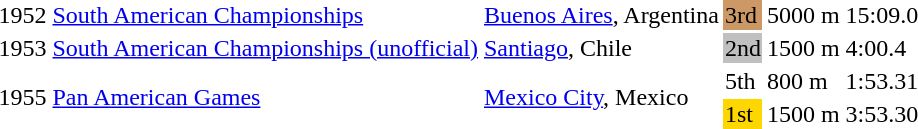<table>
<tr>
<td>1952</td>
<td><a href='#'>South American Championships</a></td>
<td><a href='#'>Buenos Aires</a>, Argentina</td>
<td bgcolor=cc9966>3rd</td>
<td>5000 m</td>
<td>15:09.0</td>
</tr>
<tr>
<td>1953</td>
<td><a href='#'>South American Championships (unofficial)</a></td>
<td><a href='#'>Santiago</a>, Chile</td>
<td bgcolor=silver>2nd</td>
<td>1500 m</td>
<td>4:00.4</td>
</tr>
<tr>
<td rowspan=2>1955</td>
<td rowspan=2><a href='#'>Pan American Games</a></td>
<td rowspan=2><a href='#'>Mexico City</a>, Mexico</td>
<td>5th</td>
<td>800 m</td>
<td>1:53.31</td>
</tr>
<tr>
<td bgcolor=gold>1st</td>
<td>1500 m</td>
<td>3:53.30 </td>
</tr>
</table>
